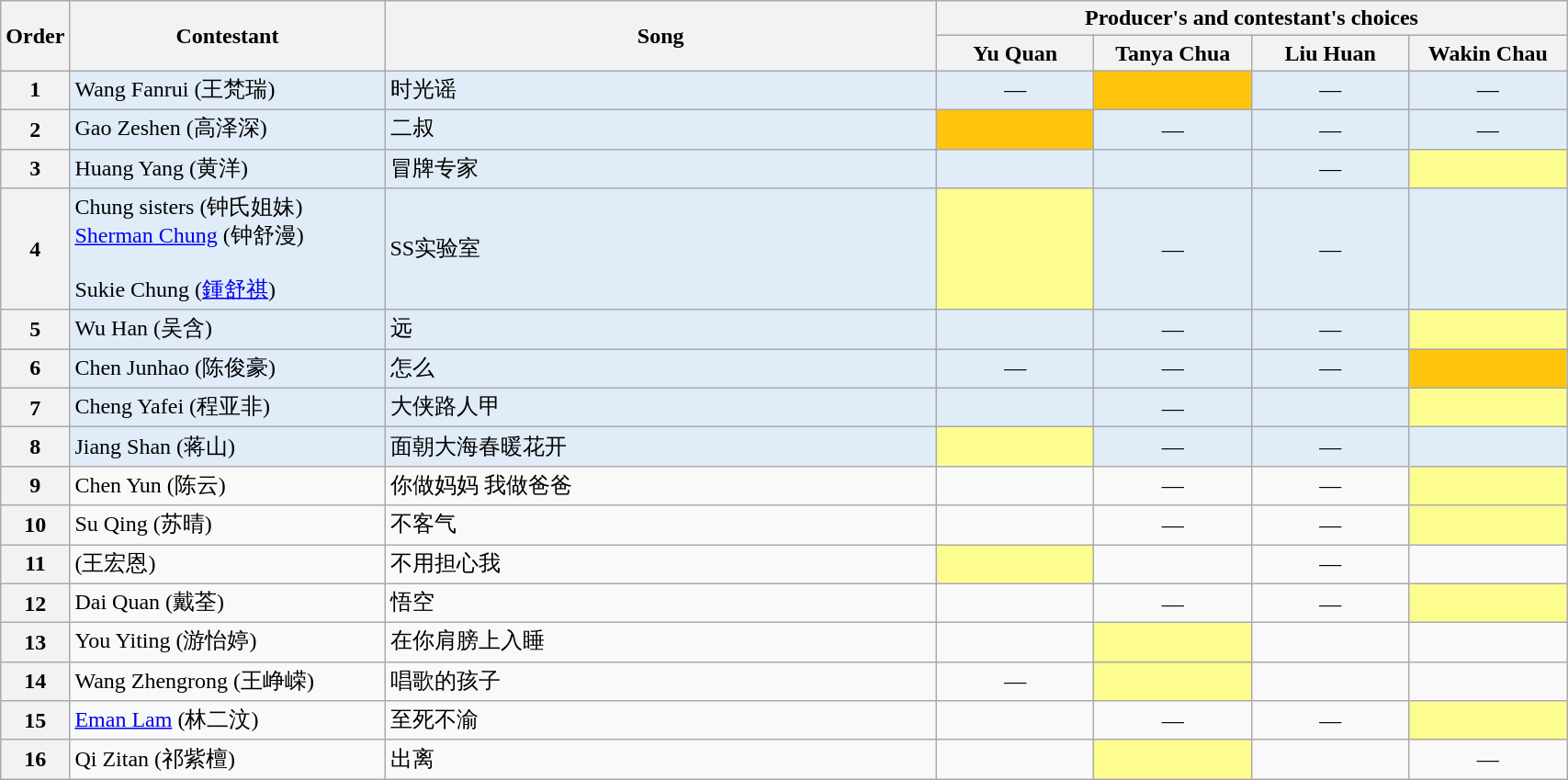<table class="wikitable" style="width:90%;">
<tr>
<th rowspan="2" width="1%">Order</th>
<th rowspan="2" width="20%">Contestant</th>
<th rowspan="2" width="35%">Song</th>
<th colspan="4" width="40%">Producer's and contestant's choices</th>
</tr>
<tr>
<th width="10%"><strong>Yu Quan</strong></th>
<th width="10%"><strong>Tanya Chua</strong></th>
<th width="10%"><strong>Liu Huan</strong></th>
<th width="10%"><strong>Wakin Chau</strong></th>
</tr>
<tr style="background:#E0ECF8;">
<th>1</th>
<td>Wang Fanrui (王梵瑞)<br></td>
<td>时光谣<br></td>
<td style="text-align:center;">—</td>
<td style="background:#FFC40C;text-align:center;"></td>
<td style="text-align:center;">—</td>
<td style="text-align:center;">—</td>
</tr>
<tr style="background:#E0ECF8;">
<th>2</th>
<td>Gao Zeshen (高泽深)<br></td>
<td>二叔<br></td>
<td style="background:#FFC40C;text-align:center;"></td>
<td style="text-align:center;">—</td>
<td style="text-align:center;">—</td>
<td style="text-align:center;">—</td>
</tr>
<tr style="background:#E0ECF8;">
<th>3</th>
<td>Huang Yang (黄洋)<br></td>
<td>冒牌专家<br></td>
<td style="text-align:center;"></td>
<td style="text-align:center;"></td>
<td style="text-align:center;">—</td>
<td style="background:#FDFC8F;text-align:center;"></td>
</tr>
<tr style="background:#E0ECF8;">
<th>4</th>
<td>Chung sisters (钟氏姐妹)<br><a href='#'>Sherman Chung</a> (钟舒漫)<br><br>Sukie Chung (<a href='#'>鍾舒祺</a>)<br></td>
<td>SS实验室<br></td>
<td style="background:#FDFC8F;text-align:center;"></td>
<td style="text-align:center;">—</td>
<td style="text-align:center;">—</td>
<td style="text-align:center;"></td>
</tr>
<tr style="background:#E0ECF8;">
<th>5</th>
<td>Wu Han (吴含)<br></td>
<td>远<br></td>
<td style="text-align:center;"></td>
<td style="text-align:center;">—</td>
<td style="text-align:center;">—</td>
<td style="background:#FDFC8F;text-align:center;"></td>
</tr>
<tr style="background:#E0ECF8;">
<th>6</th>
<td>Chen Junhao (陈俊豪)<br></td>
<td>怎么<br></td>
<td style="text-align:center;">—</td>
<td style="text-align:center;">—</td>
<td style="text-align:center;">—</td>
<td style="background:#FFC40C;text-align:center;"></td>
</tr>
<tr style="background:#E0ECF8;">
<th>7</th>
<td>Cheng Yafei (程亚非)<br></td>
<td>大侠路人甲<br></td>
<td style="text-align:center;"></td>
<td style="text-align:center;">—</td>
<td style="text-align:center;"></td>
<td style="background:#FDFC8F;text-align:center;"></td>
</tr>
<tr style="background:#E0ECF8;">
<th>8</th>
<td>Jiang Shan (蒋山)<br></td>
<td>面朝大海春暖花开<br></td>
<td style="background:#FDFC8F;text-align:center;"></td>
<td style="text-align:center;">—</td>
<td style="text-align:center;">—</td>
<td style="text-align:center;"></td>
</tr>
<tr>
<th>9</th>
<td>Chen Yun (陈云)<br></td>
<td>你做妈妈 我做爸爸<br></td>
<td style="text-align:center;"></td>
<td style="text-align:center;">—</td>
<td style="text-align:center;">—</td>
<td style="background:#FDFC8F;text-align:center;"></td>
</tr>
<tr>
<th>10</th>
<td>Su Qing (苏晴)<br></td>
<td>不客气<br></td>
<td style="text-align:center;"></td>
<td style="text-align:center;">—</td>
<td style="text-align:center;">—</td>
<td style="background:#FDFC8F;text-align:center;"></td>
</tr>
<tr>
<th>11</th>
<td> (王宏恩)<br></td>
<td>不用担心我<br></td>
<td style="background:#FDFC8F;text-align:center;"></td>
<td style="text-align:center;"></td>
<td style="text-align:center;">—</td>
<td style="text-align:center;"></td>
</tr>
<tr>
<th>12</th>
<td>Dai Quan (戴荃)<br></td>
<td>悟空<br></td>
<td style="text-align:center;"></td>
<td style="text-align:center;">—</td>
<td style="text-align:center;">—</td>
<td style="background:#FDFC8F;text-align:center;"></td>
</tr>
<tr>
<th>13</th>
<td>You Yiting (游怡婷)<br></td>
<td>在你肩膀上入睡<br></td>
<td style="text-align:center;"></td>
<td style="background:#FDFC8F;text-align:center;"></td>
<td style="text-align:center;"></td>
<td style="text-align:center;"></td>
</tr>
<tr>
<th>14</th>
<td>Wang Zhengrong (王峥嵘)<br></td>
<td>唱歌的孩子<br></td>
<td style="text-align:center;">—</td>
<td style="background:#FDFC8F;text-align:center;"></td>
<td style="text-align:center;"></td>
<td style="text-align:center;"></td>
</tr>
<tr>
<th>15</th>
<td><a href='#'>Eman Lam</a> (林二汶)<br></td>
<td>至死不渝<br></td>
<td style="text-align:center;"></td>
<td style="text-align:center;">—</td>
<td style="text-align:center;">—</td>
<td style="background:#FDFC8F;text-align:center;"></td>
</tr>
<tr>
<th>16</th>
<td>Qi Zitan (祁紫檀)<br></td>
<td>出离<br></td>
<td style="text-align:center;"></td>
<td style="background:#FDFC8F;text-align:center;"></td>
<td style="text-align:center;"></td>
<td style="text-align:center;">—</td>
</tr>
</table>
